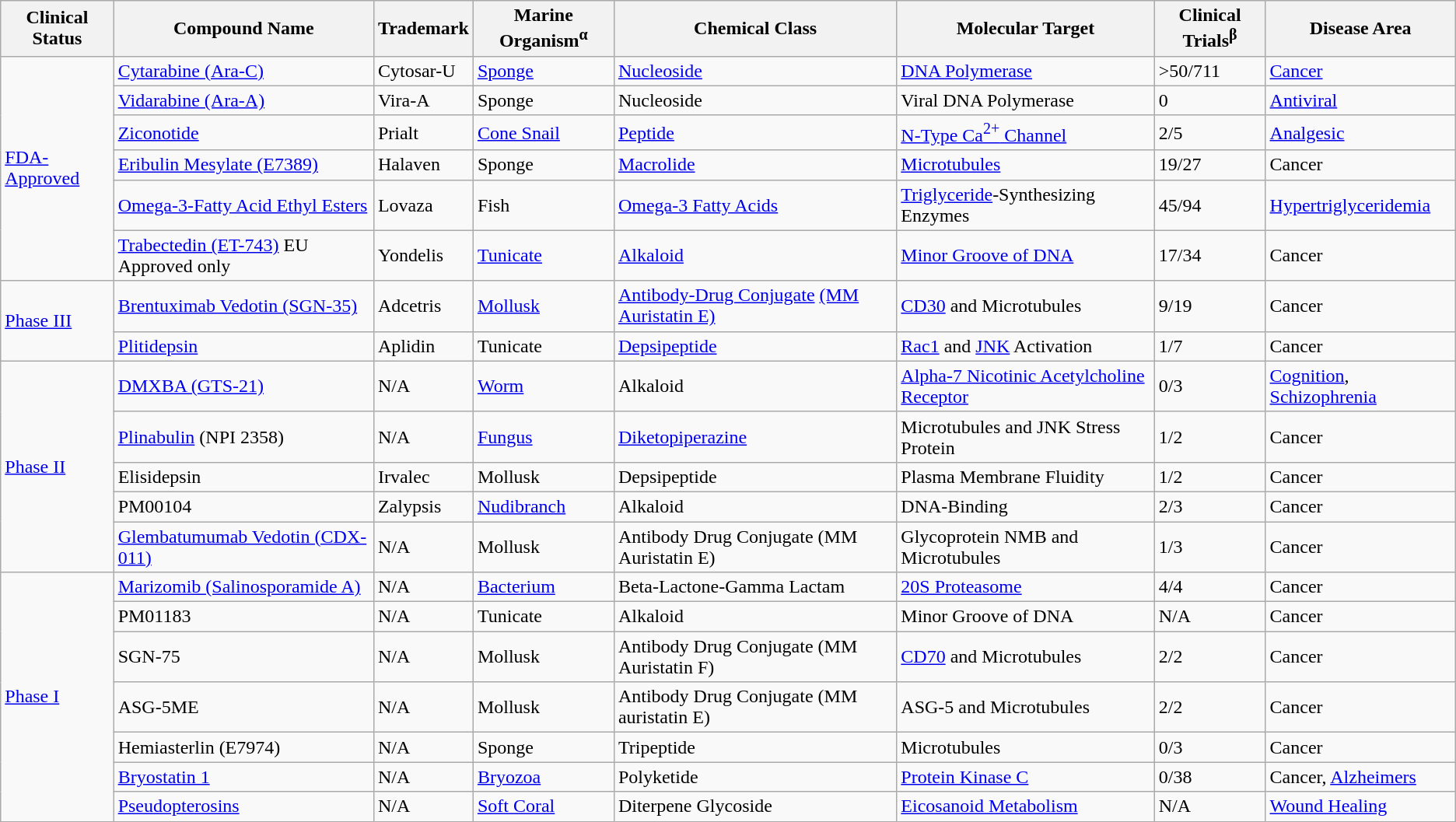<table class="wikitable">
<tr>
<th>Clinical Status</th>
<th>Compound Name</th>
<th>Trademark</th>
<th>Marine Organism<sup>α</sup></th>
<th>Chemical Class</th>
<th>Molecular Target</th>
<th>Clinical Trials<sup>β</sup></th>
<th>Disease Area</th>
</tr>
<tr>
<td rowspan="6"><a href='#'>FDA-Approved</a></td>
<td><a href='#'>Cytarabine (Ara-C)</a></td>
<td>Cytosar-U</td>
<td><a href='#'>Sponge</a></td>
<td><a href='#'>Nucleoside</a></td>
<td><a href='#'>DNA Polymerase</a></td>
<td>>50/711</td>
<td><a href='#'>Cancer</a></td>
</tr>
<tr>
<td><a href='#'>Vidarabine (Ara-A)</a></td>
<td>Vira-A</td>
<td>Sponge</td>
<td>Nucleoside</td>
<td>Viral DNA Polymerase</td>
<td>0</td>
<td><a href='#'>Antiviral</a></td>
</tr>
<tr>
<td><a href='#'>Ziconotide</a></td>
<td>Prialt</td>
<td><a href='#'>Cone Snail</a></td>
<td><a href='#'>Peptide</a></td>
<td><a href='#'>N-Type Ca<sup>2+</sup> Channel</a></td>
<td>2/5</td>
<td><a href='#'>Analgesic</a></td>
</tr>
<tr>
<td><a href='#'>Eribulin Mesylate (E7389)</a></td>
<td>Halaven</td>
<td>Sponge</td>
<td><a href='#'>Macrolide</a></td>
<td><a href='#'>Microtubules</a></td>
<td>19/27</td>
<td>Cancer</td>
</tr>
<tr>
<td><a href='#'>Omega-3-Fatty Acid Ethyl Esters</a></td>
<td>Lovaza</td>
<td>Fish</td>
<td><a href='#'>Omega-3 Fatty Acids</a></td>
<td><a href='#'>Triglyceride</a>-Synthesizing Enzymes</td>
<td>45/94</td>
<td><a href='#'>Hypertriglyceridemia</a></td>
</tr>
<tr>
<td><a href='#'>Trabectedin (ET-743)</a> EU Approved only</td>
<td>Yondelis</td>
<td><a href='#'>Tunicate</a></td>
<td><a href='#'>Alkaloid</a></td>
<td><a href='#'>Minor Groove of DNA</a></td>
<td>17/34</td>
<td>Cancer</td>
</tr>
<tr>
<td rowspan="2"><a href='#'>Phase III</a></td>
<td><a href='#'>Brentuximab Vedotin (SGN-35)</a></td>
<td>Adcetris</td>
<td><a href='#'>Mollusk</a></td>
<td><a href='#'>Antibody-Drug Conjugate</a> <a href='#'>(MM Auristatin E)</a></td>
<td><a href='#'>CD30</a> and Microtubules</td>
<td>9/19</td>
<td>Cancer</td>
</tr>
<tr>
<td><a href='#'>Plitidepsin</a></td>
<td>Aplidin</td>
<td>Tunicate</td>
<td><a href='#'>Depsipeptide</a></td>
<td><a href='#'>Rac1</a> and <a href='#'>JNK</a> Activation</td>
<td>1/7</td>
<td>Cancer</td>
</tr>
<tr>
<td rowspan="5"><a href='#'>Phase II</a></td>
<td><a href='#'>DMXBA (GTS-21)</a></td>
<td>N/A</td>
<td><a href='#'>Worm</a></td>
<td>Alkaloid</td>
<td><a href='#'>Alpha-7 Nicotinic Acetylcholine Receptor</a></td>
<td>0/3</td>
<td><a href='#'>Cognition</a>, <a href='#'>Schizophrenia</a></td>
</tr>
<tr>
<td><a href='#'>Plinabulin</a> (NPI 2358)</td>
<td>N/A</td>
<td><a href='#'>Fungus</a></td>
<td><a href='#'>Diketopiperazine</a></td>
<td>Microtubules and JNK Stress Protein</td>
<td>1/2</td>
<td>Cancer</td>
</tr>
<tr>
<td>Elisidepsin</td>
<td>Irvalec</td>
<td>Mollusk</td>
<td>Depsipeptide</td>
<td>Plasma Membrane Fluidity</td>
<td>1/2</td>
<td>Cancer</td>
</tr>
<tr>
<td>PM00104</td>
<td>Zalypsis</td>
<td><a href='#'>Nudibranch</a></td>
<td>Alkaloid</td>
<td>DNA-Binding</td>
<td>2/3</td>
<td>Cancer</td>
</tr>
<tr>
<td><a href='#'>Glembatumumab Vedotin (CDX-011)</a></td>
<td>N/A</td>
<td>Mollusk</td>
<td>Antibody Drug Conjugate (MM Auristatin E)</td>
<td>Glycoprotein NMB and Microtubules</td>
<td>1/3</td>
<td>Cancer</td>
</tr>
<tr>
<td rowspan="7"><a href='#'>Phase I</a></td>
<td><a href='#'>Marizomib (Salinosporamide A)</a></td>
<td>N/A</td>
<td><a href='#'>Bacterium</a></td>
<td>Beta-Lactone-Gamma Lactam</td>
<td><a href='#'>20S Proteasome</a></td>
<td>4/4</td>
<td>Cancer</td>
</tr>
<tr>
<td>PM01183</td>
<td>N/A</td>
<td>Tunicate</td>
<td>Alkaloid</td>
<td>Minor Groove of DNA</td>
<td>N/A</td>
<td>Cancer</td>
</tr>
<tr>
<td>SGN-75</td>
<td>N/A</td>
<td>Mollusk</td>
<td>Antibody Drug Conjugate (MM Auristatin F)</td>
<td><a href='#'>CD70</a> and Microtubules</td>
<td>2/2</td>
<td>Cancer</td>
</tr>
<tr>
<td>ASG-5ME</td>
<td>N/A</td>
<td>Mollusk</td>
<td>Antibody Drug Conjugate (MM auristatin E)</td>
<td>ASG-5 and Microtubules</td>
<td>2/2</td>
<td>Cancer</td>
</tr>
<tr>
<td>Hemiasterlin (E7974)</td>
<td>N/A</td>
<td>Sponge</td>
<td>Tripeptide</td>
<td>Microtubules</td>
<td>0/3</td>
<td>Cancer</td>
</tr>
<tr>
<td><a href='#'>Bryostatin 1</a></td>
<td>N/A</td>
<td><a href='#'>Bryozoa</a></td>
<td>Polyketide</td>
<td><a href='#'>Protein Kinase C</a></td>
<td>0/38</td>
<td>Cancer, <a href='#'>Alzheimers</a></td>
</tr>
<tr>
<td><a href='#'>Pseudopterosins</a></td>
<td>N/A</td>
<td><a href='#'>Soft Coral</a></td>
<td>Diterpene Glycoside</td>
<td><a href='#'>Eicosanoid Metabolism</a></td>
<td>N/A</td>
<td><a href='#'>Wound Healing</a></td>
</tr>
</table>
